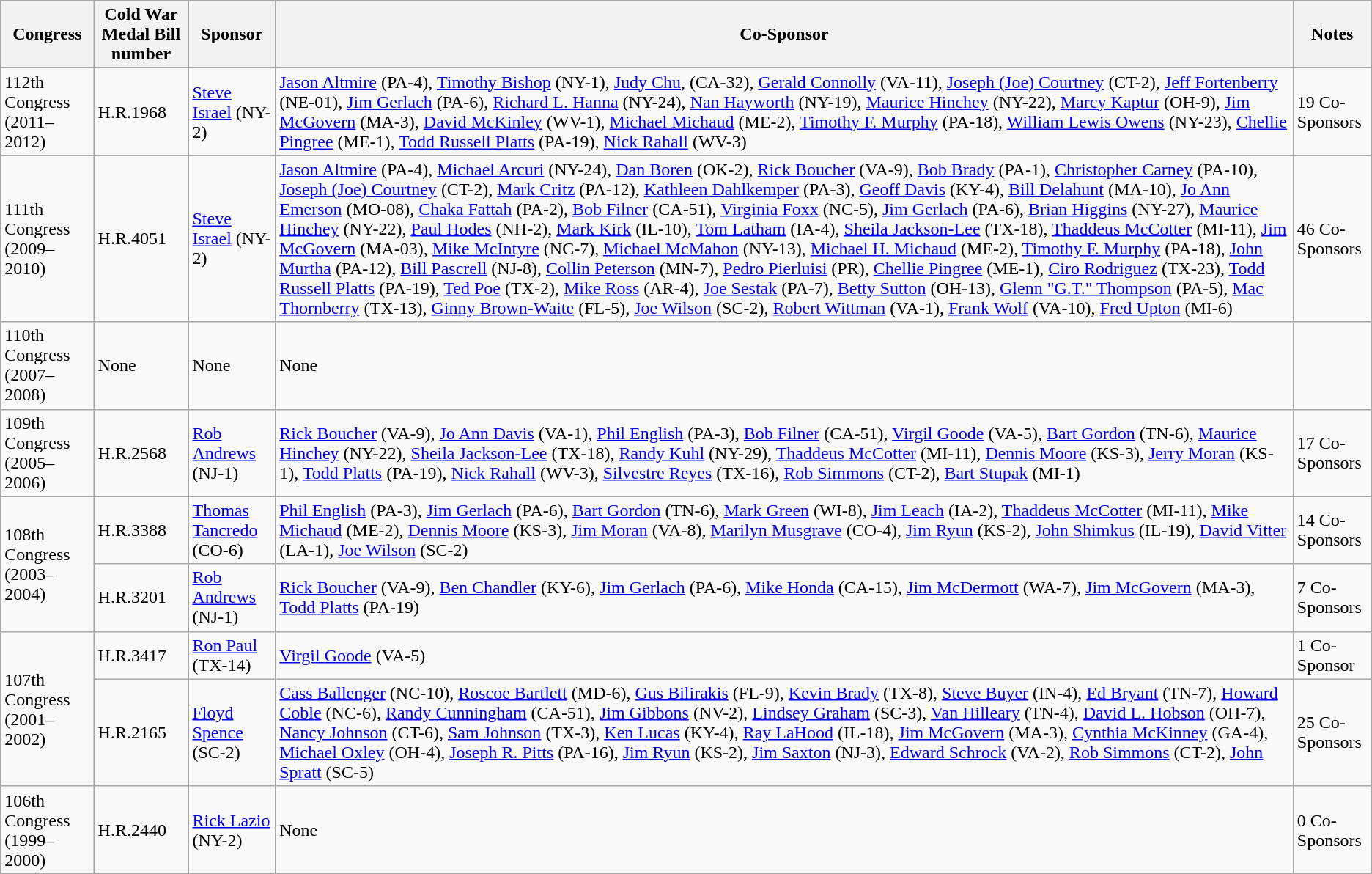<table class="wikitable sortable">
<tr>
<th>Congress</th>
<th>Cold War Medal Bill number</th>
<th>Sponsor</th>
<th>Co-Sponsor</th>
<th>Notes</th>
</tr>
<tr>
<td>112th Congress (2011–2012)</td>
<td>H.R.1968</td>
<td><a href='#'>Steve Israel</a> (NY-2)</td>
<td><a href='#'>Jason Altmire</a> (PA-4), <a href='#'>Timothy Bishop</a> (NY-1), <a href='#'>Judy Chu</a>, (CA-32), <a href='#'>Gerald Connolly</a> (VA-11), <a href='#'>Joseph (Joe) Courtney</a> (CT-2), <a href='#'>Jeff Fortenberry</a> (NE-01), <a href='#'>Jim Gerlach</a> (PA-6), <a href='#'>Richard L. Hanna</a> (NY-24), <a href='#'>Nan Hayworth</a> (NY-19), <a href='#'>Maurice Hinchey</a> (NY-22), <a href='#'>Marcy Kaptur</a> (OH-9), <a href='#'>Jim McGovern</a> (MA-3), <a href='#'>David McKinley</a> (WV-1), <a href='#'>Michael Michaud</a> (ME-2), <a href='#'>Timothy F. Murphy</a> (PA-18), <a href='#'>William Lewis Owens</a> (NY-23), <a href='#'>Chellie Pingree</a> (ME-1), <a href='#'>Todd Russell Platts</a> (PA-19), <a href='#'>Nick Rahall</a> (WV-3)</td>
<td>19 Co-Sponsors</td>
</tr>
<tr>
<td>111th Congress (2009–2010)</td>
<td>H.R.4051</td>
<td><a href='#'>Steve Israel</a> (NY-2)</td>
<td><a href='#'>Jason Altmire</a> (PA-4), <a href='#'>Michael Arcuri</a> (NY-24), <a href='#'>Dan Boren</a> (OK-2), <a href='#'>Rick Boucher</a> (VA-9), <a href='#'>Bob Brady</a> (PA-1), <a href='#'>Christopher Carney</a> (PA-10), <a href='#'>Joseph (Joe) Courtney</a> (CT-2), <a href='#'>Mark Critz</a> (PA-12), <a href='#'>Kathleen Dahlkemper</a> (PA-3), <a href='#'>Geoff Davis</a> (KY-4), <a href='#'>Bill Delahunt</a> (MA-10), <a href='#'>Jo Ann Emerson</a> (MO-08), <a href='#'>Chaka Fattah</a> (PA-2), <a href='#'>Bob Filner</a> (CA-51), <a href='#'>Virginia Foxx</a> (NC-5), <a href='#'>Jim Gerlach</a> (PA-6), <a href='#'>Brian Higgins</a> (NY-27), <a href='#'>Maurice Hinchey</a> (NY-22), <a href='#'>Paul Hodes</a> (NH-2), <a href='#'>Mark Kirk</a> (IL-10), <a href='#'>Tom Latham</a> (IA-4), <a href='#'>Sheila Jackson-Lee</a> (TX-18), <a href='#'>Thaddeus McCotter</a> (MI-11), <a href='#'>Jim McGovern</a> (MA-03), <a href='#'>Mike McIntyre</a> (NC-7), <a href='#'>Michael McMahon</a> (NY-13), <a href='#'>Michael H. Michaud</a> (ME-2), <a href='#'>Timothy F. Murphy</a> (PA-18), <a href='#'>John Murtha</a> (PA-12), <a href='#'>Bill Pascrell</a> (NJ-8), <a href='#'>Collin Peterson</a> (MN-7), <a href='#'>Pedro Pierluisi</a> (PR), <a href='#'>Chellie Pingree</a> (ME-1), <a href='#'>Ciro Rodriguez</a> (TX-23), <a href='#'>Todd Russell Platts</a> (PA-19), <a href='#'>Ted Poe</a> (TX-2), <a href='#'>Mike Ross</a> (AR-4), <a href='#'>Joe Sestak</a> (PA-7), <a href='#'>Betty Sutton</a> (OH-13), <a href='#'>Glenn "G.T." Thompson</a> (PA-5), <a href='#'>Mac Thornberry</a> (TX-13), <a href='#'>Ginny Brown-Waite</a> (FL-5), <a href='#'>Joe Wilson</a> (SC-2), <a href='#'>Robert Wittman</a> (VA-1), <a href='#'>Frank Wolf</a> (VA-10), <a href='#'>Fred Upton</a> (MI-6)</td>
<td>46 Co-Sponsors</td>
</tr>
<tr>
<td>110th Congress (2007–2008)</td>
<td>None</td>
<td>None</td>
<td>None</td>
<td></td>
</tr>
<tr>
<td>109th Congress (2005–2006)</td>
<td>H.R.2568</td>
<td><a href='#'>Rob Andrews</a> (NJ-1)</td>
<td><a href='#'>Rick Boucher</a> (VA-9), <a href='#'>Jo Ann Davis</a> (VA-1), <a href='#'>Phil English</a> (PA-3), <a href='#'>Bob Filner</a> (CA-51), <a href='#'>Virgil Goode</a> (VA-5), <a href='#'>Bart Gordon</a> (TN-6), <a href='#'>Maurice Hinchey</a> (NY-22), <a href='#'>Sheila Jackson-Lee</a> (TX-18), <a href='#'>Randy Kuhl</a> (NY-29), <a href='#'>Thaddeus McCotter</a> (MI-11), <a href='#'>Dennis Moore</a> (KS-3), <a href='#'>Jerry Moran</a> (KS-1), <a href='#'>Todd Platts</a> (PA-19), <a href='#'>Nick Rahall</a> (WV-3), <a href='#'>Silvestre Reyes</a> (TX-16), <a href='#'>Rob Simmons</a> (CT-2), <a href='#'>Bart Stupak</a> (MI-1)</td>
<td>17 Co-Sponsors</td>
</tr>
<tr>
<td rowspan=2>108th Congress (2003–2004)</td>
<td>H.R.3388</td>
<td><a href='#'>Thomas Tancredo</a> (CO-6)</td>
<td><a href='#'>Phil English</a> (PA-3), <a href='#'>Jim Gerlach</a> (PA-6), <a href='#'>Bart Gordon</a> (TN-6), <a href='#'>Mark Green</a> (WI-8), <a href='#'>Jim Leach</a> (IA-2), <a href='#'>Thaddeus McCotter</a> (MI-11), <a href='#'>Mike Michaud</a> (ME-2), <a href='#'>Dennis Moore</a> (KS-3), <a href='#'>Jim Moran</a> (VA-8), <a href='#'>Marilyn Musgrave</a> (CO-4), <a href='#'>Jim Ryun</a> (KS-2), <a href='#'>John Shimkus</a> (IL-19), <a href='#'>David Vitter</a> (LA-1), <a href='#'>Joe Wilson</a> (SC-2)</td>
<td>14 Co-Sponsors</td>
</tr>
<tr>
<td>H.R.3201</td>
<td><a href='#'>Rob Andrews</a> (NJ-1)</td>
<td><a href='#'>Rick Boucher</a> (VA-9), <a href='#'>Ben Chandler</a> (KY-6), <a href='#'>Jim Gerlach</a> (PA-6), <a href='#'>Mike Honda</a> (CA-15), <a href='#'>Jim McDermott</a> (WA-7), <a href='#'>Jim McGovern</a> (MA-3), <a href='#'>Todd Platts</a> (PA-19)</td>
<td>7 Co-Sponsors</td>
</tr>
<tr>
<td rowspan=2>107th Congress (2001–2002)</td>
<td>H.R.3417</td>
<td><a href='#'>Ron Paul</a> (TX-14)</td>
<td><a href='#'>Virgil Goode</a> (VA-5)</td>
<td>1 Co-Sponsor</td>
</tr>
<tr>
<td>H.R.2165</td>
<td><a href='#'>Floyd Spence</a> (SC-2)</td>
<td><a href='#'>Cass Ballenger</a> (NC-10), <a href='#'>Roscoe Bartlett</a> (MD-6), <a href='#'>Gus Bilirakis</a> (FL-9), <a href='#'>Kevin Brady</a> (TX-8), <a href='#'>Steve Buyer</a> (IN-4), <a href='#'>Ed Bryant</a> (TN-7), <a href='#'>Howard Coble</a> (NC-6), <a href='#'>Randy Cunningham</a> (CA-51), <a href='#'>Jim Gibbons</a> (NV-2), <a href='#'>Lindsey Graham</a> (SC-3), <a href='#'>Van Hilleary</a> (TN-4), <a href='#'>David L. Hobson</a> (OH-7), <a href='#'>Nancy Johnson</a> (CT-6), <a href='#'>Sam Johnson</a> (TX-3), <a href='#'>Ken Lucas</a> (KY-4), <a href='#'>Ray LaHood</a> (IL-18), <a href='#'>Jim McGovern</a> (MA-3), <a href='#'>Cynthia McKinney</a> (GA-4), <a href='#'>Michael Oxley</a> (OH-4), <a href='#'>Joseph R. Pitts</a> (PA-16), <a href='#'>Jim Ryun</a> (KS-2), <a href='#'>Jim Saxton</a> (NJ-3),  <a href='#'>Edward Schrock</a> (VA-2), <a href='#'>Rob Simmons</a> (CT-2), <a href='#'>John Spratt</a> (SC-5)</td>
<td>25 Co-Sponsors</td>
</tr>
<tr>
<td>106th Congress (1999–2000)</td>
<td>H.R.2440</td>
<td><a href='#'>Rick Lazio</a> (NY-2)</td>
<td>None</td>
<td>0 Co-Sponsors</td>
</tr>
</table>
